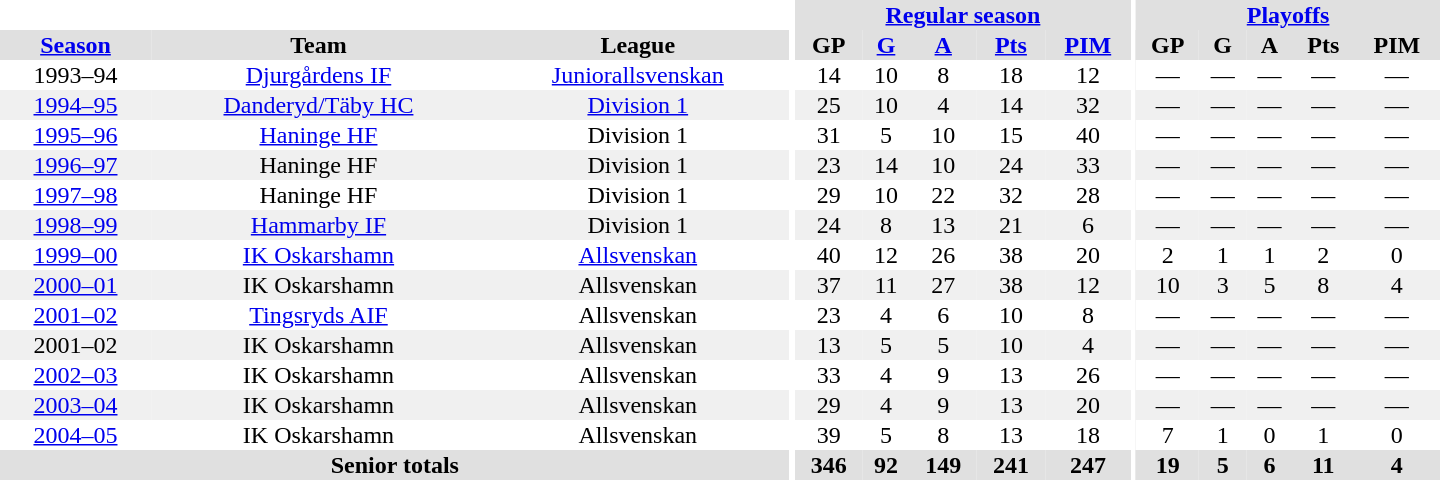<table border="0" cellpadding="1" cellspacing="0" style="text-align:center; width:60em">
<tr bgcolor="#e0e0e0">
<th colspan="3" bgcolor="#ffffff"></th>
<th rowspan="100" bgcolor="#ffffff"></th>
<th colspan="5"><a href='#'>Regular season</a></th>
<th rowspan="100" bgcolor="#ffffff"></th>
<th colspan="5"><a href='#'>Playoffs</a></th>
</tr>
<tr bgcolor="#e0e0e0">
<th><a href='#'>Season</a></th>
<th>Team</th>
<th>League</th>
<th>GP</th>
<th><a href='#'>G</a></th>
<th><a href='#'>A</a></th>
<th><a href='#'>Pts</a></th>
<th><a href='#'>PIM</a></th>
<th>GP</th>
<th>G</th>
<th>A</th>
<th>Pts</th>
<th>PIM</th>
</tr>
<tr>
<td>1993–94</td>
<td><a href='#'>Djurgårdens IF</a></td>
<td><a href='#'>Juniorallsvenskan</a></td>
<td>14</td>
<td>10</td>
<td>8</td>
<td>18</td>
<td>12</td>
<td>—</td>
<td>—</td>
<td>—</td>
<td>—</td>
<td>—</td>
</tr>
<tr bgcolor="#f0f0f0">
<td><a href='#'>1994–95</a></td>
<td><a href='#'>Danderyd/Täby HC</a></td>
<td><a href='#'>Division 1</a></td>
<td>25</td>
<td>10</td>
<td>4</td>
<td>14</td>
<td>32</td>
<td>—</td>
<td>—</td>
<td>—</td>
<td>—</td>
<td>—</td>
</tr>
<tr>
<td><a href='#'>1995–96</a></td>
<td><a href='#'>Haninge HF</a></td>
<td>Division 1</td>
<td>31</td>
<td>5</td>
<td>10</td>
<td>15</td>
<td>40</td>
<td>—</td>
<td>—</td>
<td>—</td>
<td>—</td>
<td>—</td>
</tr>
<tr bgcolor="#f0f0f0">
<td><a href='#'>1996–97</a></td>
<td>Haninge HF</td>
<td>Division 1</td>
<td>23</td>
<td>14</td>
<td>10</td>
<td>24</td>
<td>33</td>
<td>—</td>
<td>—</td>
<td>—</td>
<td>—</td>
<td>—</td>
</tr>
<tr>
<td><a href='#'>1997–98</a></td>
<td>Haninge HF</td>
<td>Division 1</td>
<td>29</td>
<td>10</td>
<td>22</td>
<td>32</td>
<td>28</td>
<td>—</td>
<td>—</td>
<td>—</td>
<td>—</td>
<td>—</td>
</tr>
<tr bgcolor="#f0f0f0">
<td><a href='#'>1998–99</a></td>
<td><a href='#'>Hammarby IF</a></td>
<td>Division 1</td>
<td>24</td>
<td>8</td>
<td>13</td>
<td>21</td>
<td>6</td>
<td>—</td>
<td>—</td>
<td>—</td>
<td>—</td>
<td>—</td>
</tr>
<tr>
<td><a href='#'>1999–00</a></td>
<td><a href='#'>IK Oskarshamn</a></td>
<td><a href='#'>Allsvenskan</a></td>
<td>40</td>
<td>12</td>
<td>26</td>
<td>38</td>
<td>20</td>
<td>2</td>
<td>1</td>
<td>1</td>
<td>2</td>
<td>0</td>
</tr>
<tr bgcolor="#f0f0f0">
<td><a href='#'>2000–01</a></td>
<td>IK Oskarshamn</td>
<td>Allsvenskan</td>
<td>37</td>
<td>11</td>
<td>27</td>
<td>38</td>
<td>12</td>
<td>10</td>
<td>3</td>
<td>5</td>
<td>8</td>
<td>4</td>
</tr>
<tr>
<td><a href='#'>2001–02</a></td>
<td><a href='#'>Tingsryds AIF</a></td>
<td>Allsvenskan</td>
<td>23</td>
<td>4</td>
<td>6</td>
<td>10</td>
<td>8</td>
<td>—</td>
<td>—</td>
<td>—</td>
<td>—</td>
<td>—</td>
</tr>
<tr bgcolor="#f0f0f0">
<td>2001–02</td>
<td>IK Oskarshamn</td>
<td>Allsvenskan</td>
<td>13</td>
<td>5</td>
<td>5</td>
<td>10</td>
<td>4</td>
<td>—</td>
<td>—</td>
<td>—</td>
<td>—</td>
<td>—</td>
</tr>
<tr>
<td><a href='#'>2002–03</a></td>
<td>IK Oskarshamn</td>
<td>Allsvenskan</td>
<td>33</td>
<td>4</td>
<td>9</td>
<td>13</td>
<td>26</td>
<td>—</td>
<td>—</td>
<td>—</td>
<td>—</td>
<td>—</td>
</tr>
<tr bgcolor="#f0f0f0">
<td><a href='#'>2003–04</a></td>
<td>IK Oskarshamn</td>
<td>Allsvenskan</td>
<td>29</td>
<td>4</td>
<td>9</td>
<td>13</td>
<td>20</td>
<td>—</td>
<td>—</td>
<td>—</td>
<td>—</td>
<td>—</td>
</tr>
<tr>
<td><a href='#'>2004–05</a></td>
<td>IK Oskarshamn</td>
<td>Allsvenskan</td>
<td>39</td>
<td>5</td>
<td>8</td>
<td>13</td>
<td>18</td>
<td>7</td>
<td>1</td>
<td>0</td>
<td>1</td>
<td>0</td>
</tr>
<tr bgcolor="#e0e0e0">
<th colspan="3">Senior totals</th>
<th>346</th>
<th>92</th>
<th>149</th>
<th>241</th>
<th>247</th>
<th>19</th>
<th>5</th>
<th>6</th>
<th>11</th>
<th>4</th>
</tr>
</table>
